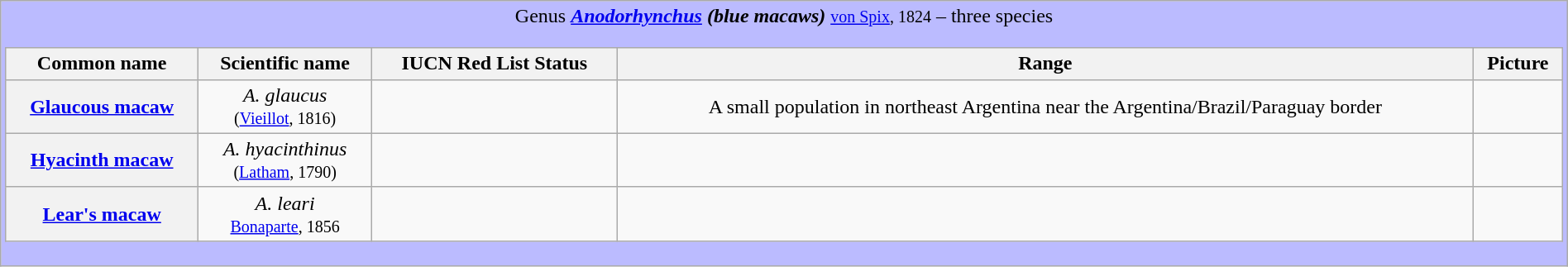<table class="wikitable" style="width:100%;text-align:center">
<tr>
<td colspan="100%" align="center" bgcolor="#BBBBFF">Genus <strong><em><a href='#'>Anodorhynchus</a> (blue macaws)</em></strong> <small><a href='#'>von Spix</a>, 1824</small> – three species<br><table class="wikitable sortable" style="width:100%;text-align:center">
<tr>
<th scope="col">Common name</th>
<th scope="col">Scientific name</th>
<th scope="col">IUCN Red List Status</th>
<th scope="col" class="unsortable">Range</th>
<th scope="col" class="unsortable">Picture</th>
</tr>
<tr>
<th scope="row"><a href='#'>Glaucous macaw</a></th>
<td><em>A. glaucus</em> <br><small>(<a href='#'>Vieillot</a>, 1816)</small></td>
<td></td>
<td>A small population in northeast Argentina near the Argentina/Brazil/Paraguay border</td>
<td></td>
</tr>
<tr>
<th scope="row"><a href='#'>Hyacinth macaw</a></th>
<td><em>A. hyacinthinus</em> <br><small>(<a href='#'>Latham</a>, 1790)</small></td>
<td></td>
<td></td>
<td></td>
</tr>
<tr>
<th scope="row"><a href='#'>Lear's macaw</a></th>
<td><em>A. leari</em> <br><small><a href='#'>Bonaparte</a>, 1856</small></td>
<td></td>
<td></td>
<td></td>
</tr>
</table>
</td>
</tr>
</table>
